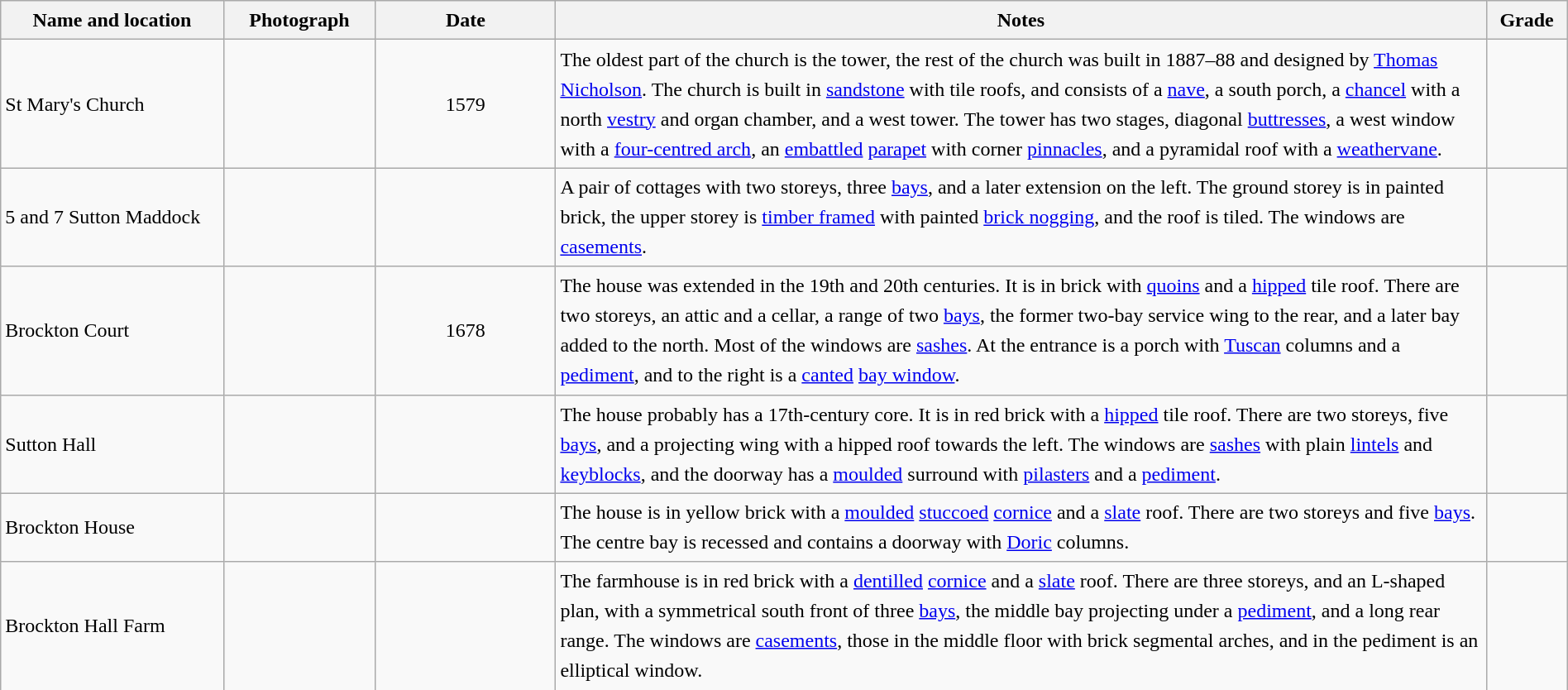<table class="wikitable sortable plainrowheaders" style="width:100%; border:0; text-align:left; line-height:150%;">
<tr>
<th scope="col"  style="width:150px">Name and location</th>
<th scope="col"  style="width:100px" class="unsortable">Photograph</th>
<th scope="col"  style="width:120px">Date</th>
<th scope="col"  style="width:650px" class="unsortable">Notes</th>
<th scope="col"  style="width:50px">Grade</th>
</tr>
<tr>
<td>St Mary's Church<br><small></small></td>
<td></td>
<td align="center">1579</td>
<td>The oldest part of the church is the tower, the rest of the church was built in 1887–88 and designed by <a href='#'>Thomas Nicholson</a>.  The church is built in <a href='#'>sandstone</a> with tile roofs, and consists of a <a href='#'>nave</a>, a south porch, a <a href='#'>chancel</a> with a north <a href='#'>vestry</a> and organ chamber, and a west tower.  The tower has two stages, diagonal <a href='#'>buttresses</a>, a west window with a <a href='#'>four-centred arch</a>, an <a href='#'>embattled</a> <a href='#'>parapet</a> with corner <a href='#'>pinnacles</a>, and a pyramidal roof with a <a href='#'>weathervane</a>.</td>
<td align="center" ></td>
</tr>
<tr>
<td>5 and 7 Sutton Maddock<br><small></small></td>
<td></td>
<td align="center"></td>
<td>A pair of cottages with two storeys, three <a href='#'>bays</a>, and a later extension on the left.  The ground storey is in painted brick, the upper storey is <a href='#'>timber framed</a> with painted <a href='#'>brick nogging</a>, and the roof is tiled.  The windows are <a href='#'>casements</a>.</td>
<td align="center" ></td>
</tr>
<tr>
<td>Brockton Court<br><small></small></td>
<td></td>
<td align="center">1678</td>
<td>The house was extended in the 19th and 20th centuries.  It is in brick with <a href='#'>quoins</a> and a <a href='#'>hipped</a> tile roof.  There are two storeys, an attic and a cellar, a range of two <a href='#'>bays</a>, the former two-bay service wing to the rear, and a later bay added to the north.  Most of the windows are <a href='#'>sashes</a>.   At the entrance is a porch with <a href='#'>Tuscan</a> columns and a <a href='#'>pediment</a>, and to the right is a <a href='#'>canted</a> <a href='#'>bay window</a>.</td>
<td align="center" ></td>
</tr>
<tr>
<td>Sutton Hall<br><small></small></td>
<td></td>
<td align="center"></td>
<td>The house probably has a 17th-century core.  It is in red brick with a <a href='#'>hipped</a> tile roof.  There are two storeys, five <a href='#'>bays</a>, and a projecting wing with a hipped roof towards the left.  The windows are <a href='#'>sashes</a> with plain <a href='#'>lintels</a> and <a href='#'>keyblocks</a>, and the doorway has a <a href='#'>moulded</a> surround with <a href='#'>pilasters</a> and a <a href='#'>pediment</a>.</td>
<td align="center" ></td>
</tr>
<tr>
<td>Brockton House<br><small></small></td>
<td></td>
<td align="center"></td>
<td>The house is in yellow brick with a <a href='#'>moulded</a> <a href='#'>stuccoed</a> <a href='#'>cornice</a> and a <a href='#'>slate</a> roof.  There are two storeys and five <a href='#'>bays</a>.  The centre bay is recessed and contains a doorway with <a href='#'>Doric</a> columns.</td>
<td align="center" ></td>
</tr>
<tr>
<td>Brockton Hall Farm<br><small></small></td>
<td></td>
<td align="center"></td>
<td>The farmhouse is in red brick with a <a href='#'>dentilled</a> <a href='#'>cornice</a> and a <a href='#'>slate</a> roof.  There are three storeys, and an L-shaped plan, with a symmetrical south front of three <a href='#'>bays</a>, the middle bay projecting under a <a href='#'>pediment</a>, and a long rear range.  The windows are <a href='#'>casements</a>, those in the middle floor with brick segmental arches, and in the pediment is an elliptical window.</td>
<td align="center" ></td>
</tr>
<tr>
</tr>
</table>
